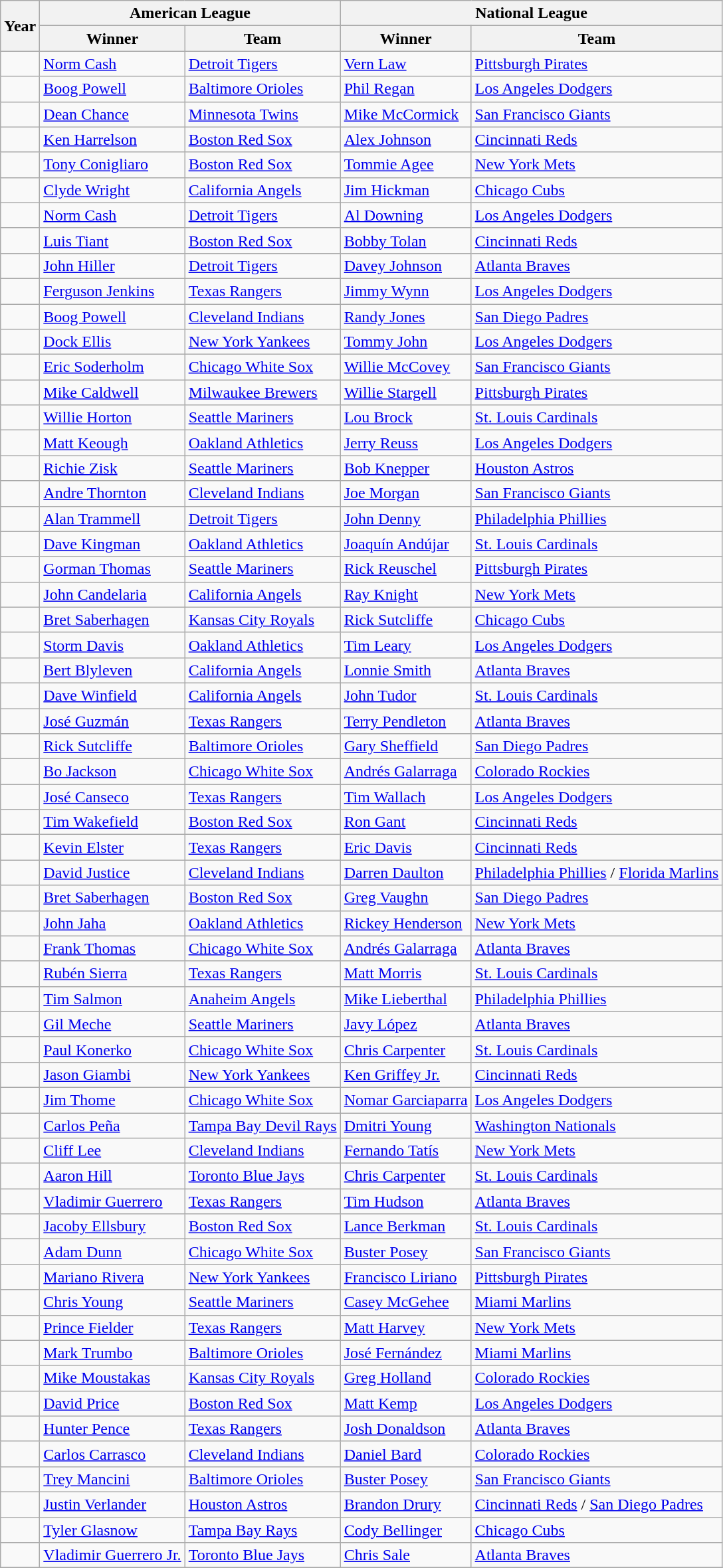<table class="wikitable sortable">
<tr>
<th rowspan=2>Year</th>
<th colspan=2>American League</th>
<th colspan=2>National League</th>
</tr>
<tr>
<th>Winner</th>
<th>Team</th>
<th>Winner</th>
<th>Team</th>
</tr>
<tr>
<td></td>
<td><a href='#'>Norm Cash</a> </td>
<td><a href='#'>Detroit Tigers</a></td>
<td><a href='#'>Vern Law</a></td>
<td><a href='#'>Pittsburgh Pirates</a></td>
</tr>
<tr>
<td></td>
<td><a href='#'>Boog Powell</a> </td>
<td><a href='#'>Baltimore Orioles</a></td>
<td><a href='#'>Phil Regan</a></td>
<td><a href='#'>Los Angeles Dodgers</a></td>
</tr>
<tr>
<td></td>
<td><a href='#'>Dean Chance</a></td>
<td><a href='#'>Minnesota Twins</a></td>
<td><a href='#'>Mike McCormick</a></td>
<td><a href='#'>San Francisco Giants</a></td>
</tr>
<tr>
<td></td>
<td><a href='#'>Ken Harrelson</a></td>
<td><a href='#'>Boston Red Sox</a></td>
<td><a href='#'>Alex Johnson</a></td>
<td><a href='#'>Cincinnati Reds</a></td>
</tr>
<tr>
<td></td>
<td><a href='#'>Tony Conigliaro</a></td>
<td><a href='#'>Boston Red Sox</a></td>
<td><a href='#'>Tommie Agee</a></td>
<td><a href='#'>New York Mets</a></td>
</tr>
<tr>
<td></td>
<td><a href='#'>Clyde Wright</a></td>
<td><a href='#'>California Angels</a></td>
<td><a href='#'>Jim Hickman</a></td>
<td><a href='#'>Chicago Cubs</a></td>
</tr>
<tr>
<td></td>
<td><a href='#'>Norm Cash</a> </td>
<td><a href='#'>Detroit Tigers</a></td>
<td><a href='#'>Al Downing</a></td>
<td><a href='#'>Los Angeles Dodgers</a></td>
</tr>
<tr>
<td></td>
<td><a href='#'>Luis Tiant</a></td>
<td><a href='#'>Boston Red Sox</a></td>
<td><a href='#'>Bobby Tolan</a></td>
<td><a href='#'>Cincinnati Reds</a></td>
</tr>
<tr>
<td></td>
<td><a href='#'>John Hiller</a></td>
<td><a href='#'>Detroit Tigers</a></td>
<td><a href='#'>Davey Johnson</a></td>
<td><a href='#'>Atlanta Braves</a></td>
</tr>
<tr>
<td></td>
<td><a href='#'>Ferguson Jenkins</a></td>
<td><a href='#'>Texas Rangers</a></td>
<td><a href='#'>Jimmy Wynn</a></td>
<td><a href='#'>Los Angeles Dodgers</a></td>
</tr>
<tr>
<td></td>
<td><a href='#'>Boog Powell</a> </td>
<td><a href='#'>Cleveland Indians</a></td>
<td><a href='#'>Randy Jones</a></td>
<td><a href='#'>San Diego Padres</a></td>
</tr>
<tr>
<td></td>
<td><a href='#'>Dock Ellis</a></td>
<td><a href='#'>New York Yankees</a></td>
<td><a href='#'>Tommy John</a></td>
<td><a href='#'>Los Angeles Dodgers</a></td>
</tr>
<tr>
<td></td>
<td><a href='#'>Eric Soderholm</a></td>
<td><a href='#'>Chicago White Sox</a></td>
<td><a href='#'>Willie McCovey</a></td>
<td><a href='#'>San Francisco Giants</a></td>
</tr>
<tr>
<td></td>
<td><a href='#'>Mike Caldwell</a></td>
<td><a href='#'>Milwaukee Brewers</a></td>
<td><a href='#'>Willie Stargell</a></td>
<td><a href='#'>Pittsburgh Pirates</a></td>
</tr>
<tr>
<td></td>
<td><a href='#'>Willie Horton</a></td>
<td><a href='#'>Seattle Mariners</a></td>
<td><a href='#'>Lou Brock</a></td>
<td><a href='#'>St. Louis Cardinals</a></td>
</tr>
<tr>
<td></td>
<td><a href='#'>Matt Keough</a></td>
<td><a href='#'>Oakland Athletics</a></td>
<td><a href='#'>Jerry Reuss</a></td>
<td><a href='#'>Los Angeles Dodgers</a></td>
</tr>
<tr>
<td></td>
<td><a href='#'>Richie Zisk</a></td>
<td><a href='#'>Seattle Mariners</a></td>
<td><a href='#'>Bob Knepper</a></td>
<td><a href='#'>Houston Astros</a></td>
</tr>
<tr>
<td></td>
<td><a href='#'>Andre Thornton</a></td>
<td><a href='#'>Cleveland Indians</a></td>
<td><a href='#'>Joe Morgan</a></td>
<td><a href='#'>San Francisco Giants</a></td>
</tr>
<tr>
<td></td>
<td><a href='#'>Alan Trammell</a></td>
<td><a href='#'>Detroit Tigers</a></td>
<td><a href='#'>John Denny</a></td>
<td><a href='#'>Philadelphia Phillies</a></td>
</tr>
<tr>
<td></td>
<td><a href='#'>Dave Kingman</a></td>
<td><a href='#'>Oakland Athletics</a></td>
<td><a href='#'>Joaquín Andújar</a></td>
<td><a href='#'>St. Louis Cardinals</a></td>
</tr>
<tr>
<td></td>
<td><a href='#'>Gorman Thomas</a></td>
<td><a href='#'>Seattle Mariners</a></td>
<td><a href='#'>Rick Reuschel</a></td>
<td><a href='#'>Pittsburgh Pirates</a></td>
</tr>
<tr>
<td></td>
<td><a href='#'>John Candelaria</a></td>
<td><a href='#'>California Angels</a></td>
<td><a href='#'>Ray Knight</a></td>
<td><a href='#'>New York Mets</a></td>
</tr>
<tr>
<td></td>
<td><a href='#'>Bret Saberhagen</a> </td>
<td><a href='#'>Kansas City Royals</a></td>
<td><a href='#'>Rick Sutcliffe</a> </td>
<td><a href='#'>Chicago Cubs</a></td>
</tr>
<tr>
<td></td>
<td><a href='#'>Storm Davis</a></td>
<td><a href='#'>Oakland Athletics</a></td>
<td><a href='#'>Tim Leary</a></td>
<td><a href='#'>Los Angeles Dodgers</a></td>
</tr>
<tr>
<td></td>
<td><a href='#'>Bert Blyleven</a></td>
<td><a href='#'>California Angels</a></td>
<td><a href='#'>Lonnie Smith</a></td>
<td><a href='#'>Atlanta Braves</a></td>
</tr>
<tr>
<td></td>
<td><a href='#'>Dave Winfield</a></td>
<td><a href='#'>California Angels</a></td>
<td><a href='#'>John Tudor</a></td>
<td><a href='#'>St. Louis Cardinals</a></td>
</tr>
<tr>
<td></td>
<td><a href='#'>José Guzmán</a></td>
<td><a href='#'>Texas Rangers</a></td>
<td><a href='#'>Terry Pendleton</a></td>
<td><a href='#'>Atlanta Braves</a></td>
</tr>
<tr>
<td></td>
<td><a href='#'>Rick Sutcliffe</a> </td>
<td><a href='#'>Baltimore Orioles</a></td>
<td><a href='#'>Gary Sheffield</a></td>
<td><a href='#'>San Diego Padres</a></td>
</tr>
<tr>
<td></td>
<td><a href='#'>Bo Jackson</a></td>
<td><a href='#'>Chicago White Sox</a></td>
<td><a href='#'>Andrés Galarraga</a> </td>
<td><a href='#'>Colorado Rockies</a></td>
</tr>
<tr>
<td></td>
<td><a href='#'>José Canseco</a></td>
<td><a href='#'>Texas Rangers</a></td>
<td><a href='#'>Tim Wallach</a></td>
<td><a href='#'>Los Angeles Dodgers</a></td>
</tr>
<tr>
<td></td>
<td><a href='#'>Tim Wakefield</a></td>
<td><a href='#'>Boston Red Sox</a></td>
<td><a href='#'>Ron Gant</a></td>
<td><a href='#'>Cincinnati Reds</a></td>
</tr>
<tr>
<td></td>
<td><a href='#'>Kevin Elster</a></td>
<td><a href='#'>Texas Rangers</a></td>
<td><a href='#'>Eric Davis</a></td>
<td><a href='#'>Cincinnati Reds</a></td>
</tr>
<tr>
<td></td>
<td><a href='#'>David Justice</a></td>
<td><a href='#'>Cleveland Indians</a></td>
<td><a href='#'>Darren Daulton</a></td>
<td><a href='#'>Philadelphia Phillies</a> / <a href='#'>Florida Marlins</a></td>
</tr>
<tr>
<td></td>
<td><a href='#'>Bret Saberhagen</a> </td>
<td><a href='#'>Boston Red Sox</a></td>
<td><a href='#'>Greg Vaughn</a></td>
<td><a href='#'>San Diego Padres</a></td>
</tr>
<tr>
<td></td>
<td><a href='#'>John Jaha</a></td>
<td><a href='#'>Oakland Athletics</a></td>
<td><a href='#'>Rickey Henderson</a></td>
<td><a href='#'>New York Mets</a></td>
</tr>
<tr>
<td></td>
<td><a href='#'>Frank Thomas</a></td>
<td><a href='#'>Chicago White Sox</a></td>
<td><a href='#'>Andrés Galarraga</a> </td>
<td><a href='#'>Atlanta Braves</a></td>
</tr>
<tr>
<td></td>
<td><a href='#'>Rubén Sierra</a></td>
<td><a href='#'>Texas Rangers</a></td>
<td><a href='#'>Matt Morris</a></td>
<td><a href='#'>St. Louis Cardinals</a></td>
</tr>
<tr>
<td></td>
<td><a href='#'>Tim Salmon</a></td>
<td><a href='#'>Anaheim Angels</a></td>
<td><a href='#'>Mike Lieberthal</a></td>
<td><a href='#'>Philadelphia Phillies</a></td>
</tr>
<tr>
<td></td>
<td><a href='#'>Gil Meche</a></td>
<td><a href='#'>Seattle Mariners</a></td>
<td><a href='#'>Javy López</a></td>
<td><a href='#'>Atlanta Braves</a></td>
</tr>
<tr>
<td></td>
<td><a href='#'>Paul Konerko</a></td>
<td><a href='#'>Chicago White Sox</a></td>
<td><a href='#'>Chris Carpenter</a> </td>
<td><a href='#'>St. Louis Cardinals</a></td>
</tr>
<tr>
<td></td>
<td><a href='#'>Jason Giambi</a></td>
<td><a href='#'>New York Yankees</a></td>
<td><a href='#'>Ken Griffey Jr.</a></td>
<td><a href='#'>Cincinnati Reds</a></td>
</tr>
<tr>
<td></td>
<td><a href='#'>Jim Thome</a></td>
<td><a href='#'>Chicago White Sox</a></td>
<td><a href='#'>Nomar Garciaparra</a></td>
<td><a href='#'>Los Angeles Dodgers</a></td>
</tr>
<tr>
<td></td>
<td><a href='#'>Carlos Peña</a></td>
<td><a href='#'>Tampa Bay Devil Rays</a></td>
<td><a href='#'>Dmitri Young</a></td>
<td><a href='#'>Washington Nationals</a></td>
</tr>
<tr>
<td></td>
<td><a href='#'>Cliff Lee</a></td>
<td><a href='#'>Cleveland Indians</a></td>
<td><a href='#'>Fernando Tatís</a></td>
<td><a href='#'>New York Mets</a></td>
</tr>
<tr>
<td></td>
<td><a href='#'>Aaron Hill</a></td>
<td><a href='#'>Toronto Blue Jays</a></td>
<td><a href='#'>Chris Carpenter</a> </td>
<td><a href='#'>St. Louis Cardinals</a></td>
</tr>
<tr>
<td></td>
<td><a href='#'>Vladimir Guerrero</a></td>
<td><a href='#'>Texas Rangers</a></td>
<td><a href='#'>Tim Hudson</a></td>
<td><a href='#'>Atlanta Braves</a></td>
</tr>
<tr>
<td></td>
<td><a href='#'>Jacoby Ellsbury</a></td>
<td><a href='#'>Boston Red Sox</a></td>
<td><a href='#'>Lance Berkman</a></td>
<td><a href='#'>St. Louis Cardinals</a></td>
</tr>
<tr>
<td></td>
<td><a href='#'>Adam Dunn</a></td>
<td><a href='#'>Chicago White Sox</a></td>
<td><a href='#'>Buster Posey</a> </td>
<td><a href='#'>San Francisco Giants</a></td>
</tr>
<tr>
<td></td>
<td><a href='#'>Mariano Rivera</a></td>
<td><a href='#'>New York Yankees</a></td>
<td><a href='#'>Francisco Liriano</a></td>
<td><a href='#'>Pittsburgh Pirates</a></td>
</tr>
<tr>
<td></td>
<td><a href='#'>Chris Young</a></td>
<td><a href='#'>Seattle Mariners</a></td>
<td><a href='#'>Casey McGehee</a></td>
<td><a href='#'>Miami Marlins</a></td>
</tr>
<tr>
<td></td>
<td><a href='#'>Prince Fielder</a></td>
<td><a href='#'>Texas Rangers</a></td>
<td><a href='#'>Matt Harvey</a></td>
<td><a href='#'>New York Mets</a></td>
</tr>
<tr>
<td></td>
<td><a href='#'>Mark Trumbo</a></td>
<td><a href='#'>Baltimore Orioles</a></td>
<td><a href='#'>José Fernández</a></td>
<td><a href='#'>Miami Marlins</a></td>
</tr>
<tr>
<td></td>
<td><a href='#'>Mike Moustakas</a></td>
<td><a href='#'>Kansas City Royals</a></td>
<td><a href='#'>Greg Holland</a></td>
<td><a href='#'>Colorado Rockies</a></td>
</tr>
<tr>
<td></td>
<td><a href='#'>David Price</a></td>
<td><a href='#'>Boston Red Sox</a></td>
<td><a href='#'>Matt Kemp</a></td>
<td><a href='#'>Los Angeles Dodgers</a></td>
</tr>
<tr>
<td></td>
<td><a href='#'>Hunter Pence</a></td>
<td><a href='#'>Texas Rangers</a></td>
<td><a href='#'>Josh Donaldson</a></td>
<td><a href='#'>Atlanta Braves</a></td>
</tr>
<tr>
<td></td>
<td><a href='#'>Carlos Carrasco</a></td>
<td><a href='#'>Cleveland Indians</a></td>
<td><a href='#'>Daniel Bard</a></td>
<td><a href='#'>Colorado Rockies</a></td>
</tr>
<tr>
<td></td>
<td><a href='#'>Trey Mancini</a></td>
<td><a href='#'>Baltimore Orioles</a></td>
<td><a href='#'>Buster Posey</a> </td>
<td><a href='#'>San Francisco Giants</a></td>
</tr>
<tr>
<td></td>
<td><a href='#'>Justin Verlander</a></td>
<td><a href='#'>Houston Astros</a></td>
<td><a href='#'>Brandon Drury</a></td>
<td><a href='#'>Cincinnati Reds</a> / <a href='#'>San Diego Padres</a></td>
</tr>
<tr>
<td></td>
<td><a href='#'>Tyler Glasnow</a></td>
<td><a href='#'>Tampa Bay Rays</a></td>
<td><a href='#'>Cody Bellinger</a></td>
<td><a href='#'>Chicago Cubs</a></td>
</tr>
<tr>
<td></td>
<td><a href='#'>Vladimir Guerrero Jr.</a></td>
<td><a href='#'>Toronto Blue Jays</a></td>
<td><a href='#'>Chris Sale</a></td>
<td><a href='#'>Atlanta Braves</a></td>
</tr>
<tr>
</tr>
</table>
